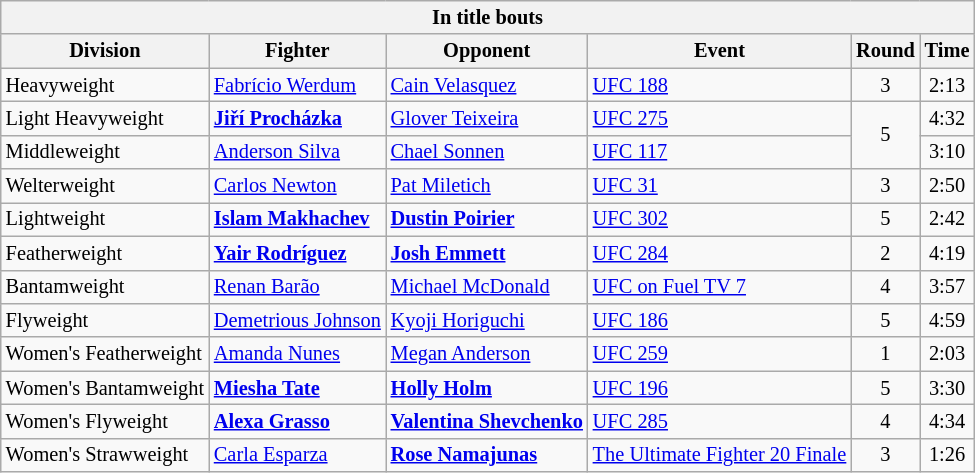<table class=wikitable style="font-size:85%;">
<tr>
<th colspan=6>In title bouts</th>
</tr>
<tr>
<th>Division</th>
<th>Fighter</th>
<th>Opponent</th>
<th>Event</th>
<th>Round</th>
<th>Time</th>
</tr>
<tr>
<td>Heavyweight</td>
<td> <a href='#'>Fabrício Werdum</a></td>
<td><a href='#'>Cain Velasquez</a></td>
<td><a href='#'>UFC 188</a></td>
<td align=center>3</td>
<td align=center>2:13</td>
</tr>
<tr>
<td>Light Heavyweight</td>
<td> <strong><a href='#'>Jiří Procházka</a></strong></td>
<td><a href='#'>Glover Teixeira</a></td>
<td><a href='#'>UFC 275</a></td>
<td rowspan=2 align=center>5</td>
<td align=center>4:32</td>
</tr>
<tr>
<td>Middleweight</td>
<td> <a href='#'>Anderson Silva</a></td>
<td><a href='#'>Chael Sonnen</a></td>
<td><a href='#'>UFC 117</a></td>
<td align=center>3:10</td>
</tr>
<tr>
<td>Welterweight</td>
<td> <a href='#'>Carlos Newton</a></td>
<td><a href='#'>Pat Miletich</a></td>
<td><a href='#'>UFC 31</a></td>
<td align=center>3</td>
<td align=center>2:50</td>
</tr>
<tr>
<td>Lightweight</td>
<td> <strong><a href='#'>Islam Makhachev</a></strong></td>
<td><strong><a href='#'>Dustin Poirier</a></strong></td>
<td><a href='#'>UFC 302</a></td>
<td align=center>5</td>
<td align=center>2:42</td>
</tr>
<tr>
<td>Featherweight</td>
<td> <strong><a href='#'>Yair Rodríguez</a></strong></td>
<td><strong><a href='#'>Josh Emmett</a></strong></td>
<td><a href='#'>UFC 284</a></td>
<td align=center>2</td>
<td align=center>4:19</td>
</tr>
<tr>
<td>Bantamweight</td>
<td> <a href='#'>Renan Barão</a></td>
<td><a href='#'>Michael McDonald</a></td>
<td><a href='#'>UFC on Fuel TV 7</a></td>
<td align=center>4</td>
<td align=center>3:57</td>
</tr>
<tr>
<td>Flyweight</td>
<td> <a href='#'>Demetrious Johnson</a></td>
<td><a href='#'>Kyoji Horiguchi</a></td>
<td><a href='#'>UFC 186</a></td>
<td align=center>5</td>
<td align=center>4:59</td>
</tr>
<tr>
<td>Women's Featherweight</td>
<td> <a href='#'>Amanda Nunes</a></td>
<td><a href='#'>Megan Anderson</a></td>
<td><a href='#'>UFC 259</a></td>
<td align=center>1</td>
<td align=center>2:03</td>
</tr>
<tr>
<td>Women's Bantamweight</td>
<td> <strong><a href='#'>Miesha Tate</a></strong></td>
<td><strong><a href='#'>Holly Holm</a></strong></td>
<td><a href='#'>UFC 196</a></td>
<td align=center>5</td>
<td align=center>3:30</td>
</tr>
<tr>
<td>Women's Flyweight</td>
<td> <strong><a href='#'>Alexa Grasso</a></strong></td>
<td><strong><a href='#'>Valentina Shevchenko</a></strong></td>
<td><a href='#'>UFC 285</a></td>
<td align=center>4</td>
<td align=center>4:34</td>
</tr>
<tr>
<td>Women's Strawweight</td>
<td> <a href='#'>Carla Esparza</a></td>
<td><strong><a href='#'>Rose Namajunas</a></strong></td>
<td><a href='#'>The Ultimate Fighter 20 Finale</a></td>
<td align=center>3</td>
<td align=center>1:26</td>
</tr>
</table>
